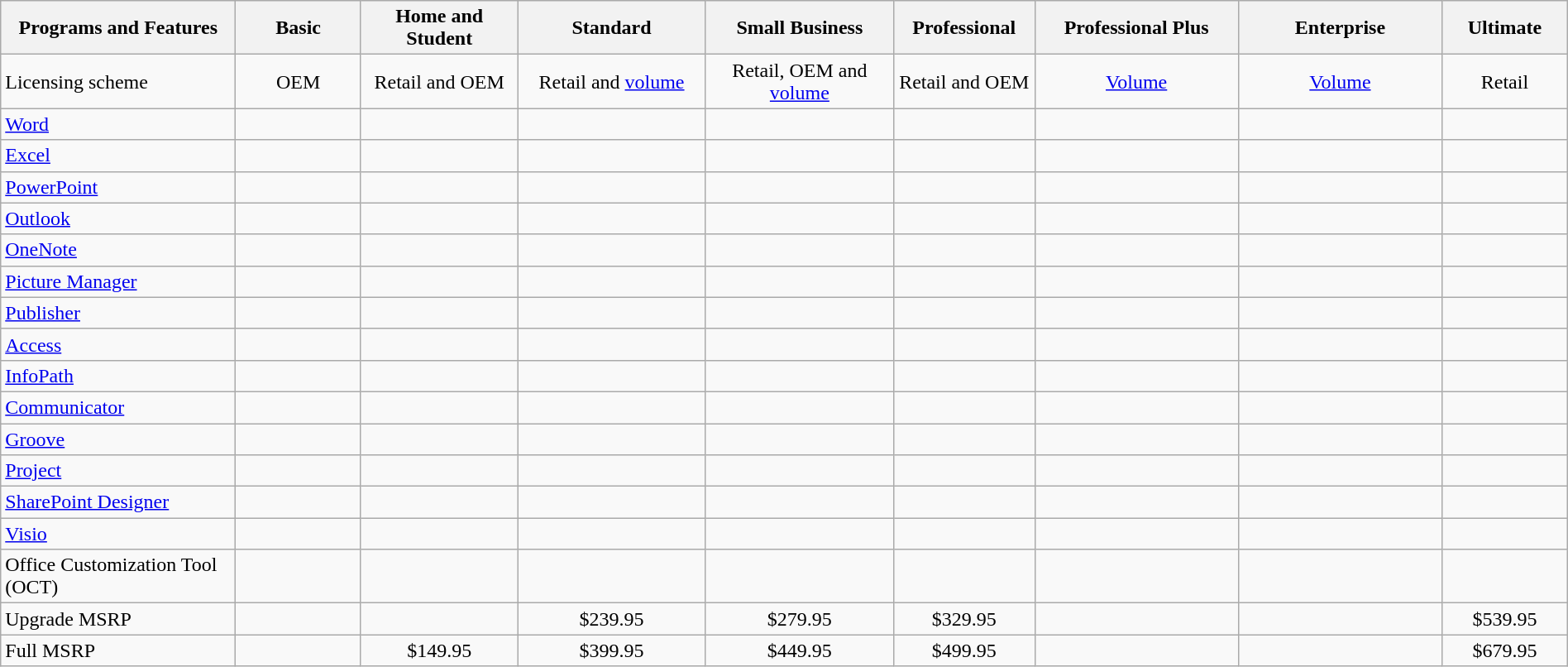<table class="wikitable" style="margin:auto;">
<tr>
<th style="width:15%;">Programs and Features</th>
<th style="width:8%;">Basic</th>
<th style="width:10%;">Home and Student</th>
<th style="width:12%;">Standard</th>
<th style="width:12%;">Small Business</th>
<th style="width:9%;">Professional</th>
<th style="width:13%;">Professional Plus</th>
<th style="width:13%;">Enterprise</th>
<th style="width:10%;">Ultimate</th>
</tr>
<tr style="text-align:center;">
<td style="text-align:left;">Licensing scheme</td>
<td>OEM</td>
<td>Retail and OEM</td>
<td>Retail and <a href='#'>volume</a></td>
<td>Retail, OEM and <a href='#'>volume</a></td>
<td>Retail and OEM</td>
<td><a href='#'>Volume</a></td>
<td><a href='#'>Volume</a></td>
<td>Retail</td>
</tr>
<tr>
<td><a href='#'>Word</a></td>
<td></td>
<td></td>
<td></td>
<td></td>
<td></td>
<td></td>
<td></td>
<td></td>
</tr>
<tr>
<td><a href='#'>Excel</a></td>
<td></td>
<td></td>
<td></td>
<td></td>
<td></td>
<td></td>
<td></td>
<td></td>
</tr>
<tr>
<td><a href='#'>PowerPoint</a></td>
<td></td>
<td></td>
<td></td>
<td></td>
<td></td>
<td></td>
<td></td>
<td></td>
</tr>
<tr>
<td><a href='#'>Outlook</a></td>
<td></td>
<td></td>
<td></td>
<td></td>
<td></td>
<td></td>
<td></td>
<td></td>
</tr>
<tr>
<td><a href='#'>OneNote</a></td>
<td></td>
<td></td>
<td></td>
<td></td>
<td></td>
<td></td>
<td></td>
<td></td>
</tr>
<tr>
<td><a href='#'>Picture Manager</a></td>
<td></td>
<td></td>
<td></td>
<td></td>
<td></td>
<td></td>
<td></td>
<td></td>
</tr>
<tr>
<td><a href='#'>Publisher</a></td>
<td></td>
<td></td>
<td></td>
<td></td>
<td></td>
<td></td>
<td></td>
<td></td>
</tr>
<tr>
<td><a href='#'>Access</a></td>
<td></td>
<td></td>
<td></td>
<td></td>
<td></td>
<td></td>
<td></td>
<td></td>
</tr>
<tr>
<td><a href='#'>InfoPath</a></td>
<td></td>
<td></td>
<td></td>
<td></td>
<td></td>
<td></td>
<td></td>
<td></td>
</tr>
<tr>
<td><a href='#'>Communicator</a></td>
<td></td>
<td></td>
<td></td>
<td></td>
<td></td>
<td></td>
<td></td>
<td></td>
</tr>
<tr>
<td><a href='#'>Groove</a></td>
<td></td>
<td></td>
<td></td>
<td></td>
<td></td>
<td></td>
<td></td>
<td></td>
</tr>
<tr>
<td><a href='#'>Project</a></td>
<td></td>
<td></td>
<td></td>
<td></td>
<td></td>
<td></td>
<td></td>
<td></td>
</tr>
<tr>
<td><a href='#'>SharePoint Designer</a></td>
<td></td>
<td></td>
<td></td>
<td></td>
<td></td>
<td></td>
<td></td>
<td></td>
</tr>
<tr>
<td><a href='#'>Visio</a></td>
<td></td>
<td></td>
<td></td>
<td></td>
<td></td>
<td></td>
<td></td>
<td></td>
</tr>
<tr>
<td>Office Customization Tool (OCT)</td>
<td></td>
<td></td>
<td></td>
<td></td>
<td></td>
<td></td>
<td></td>
<td></td>
</tr>
<tr style="text-align:center;">
<td style="text-align:left;">Upgrade MSRP</td>
<td></td>
<td></td>
<td>$239.95</td>
<td>$279.95</td>
<td>$329.95</td>
<td></td>
<td></td>
<td>$539.95</td>
</tr>
<tr style="text-align:center;">
<td style="text-align:left;">Full MSRP</td>
<td></td>
<td>$149.95</td>
<td>$399.95</td>
<td>$449.95</td>
<td>$499.95</td>
<td></td>
<td></td>
<td>$679.95</td>
</tr>
</table>
